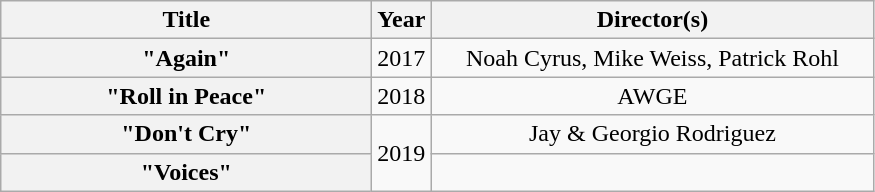<table class="wikitable plainrowheaders" style="text-align:center;">
<tr>
<th scope="col" style="width:15em;">Title</th>
<th scope="col" style="width:1em;">Year</th>
<th scope="col" style="width:18em;">Director(s)</th>
</tr>
<tr>
<th scope="row">"Again"<br></th>
<td>2017</td>
<td>Noah Cyrus, Mike Weiss, Patrick Rohl</td>
</tr>
<tr>
<th scope="row">"Roll in Peace"<br></th>
<td>2018</td>
<td>AWGE</td>
</tr>
<tr>
<th scope="row">"Don't Cry"<br></th>
<td rowspan="2">2019</td>
<td>Jay & Georgio Rodriguez</td>
</tr>
<tr>
<th scope="row">"Voices"<br></th>
<td></td>
</tr>
</table>
